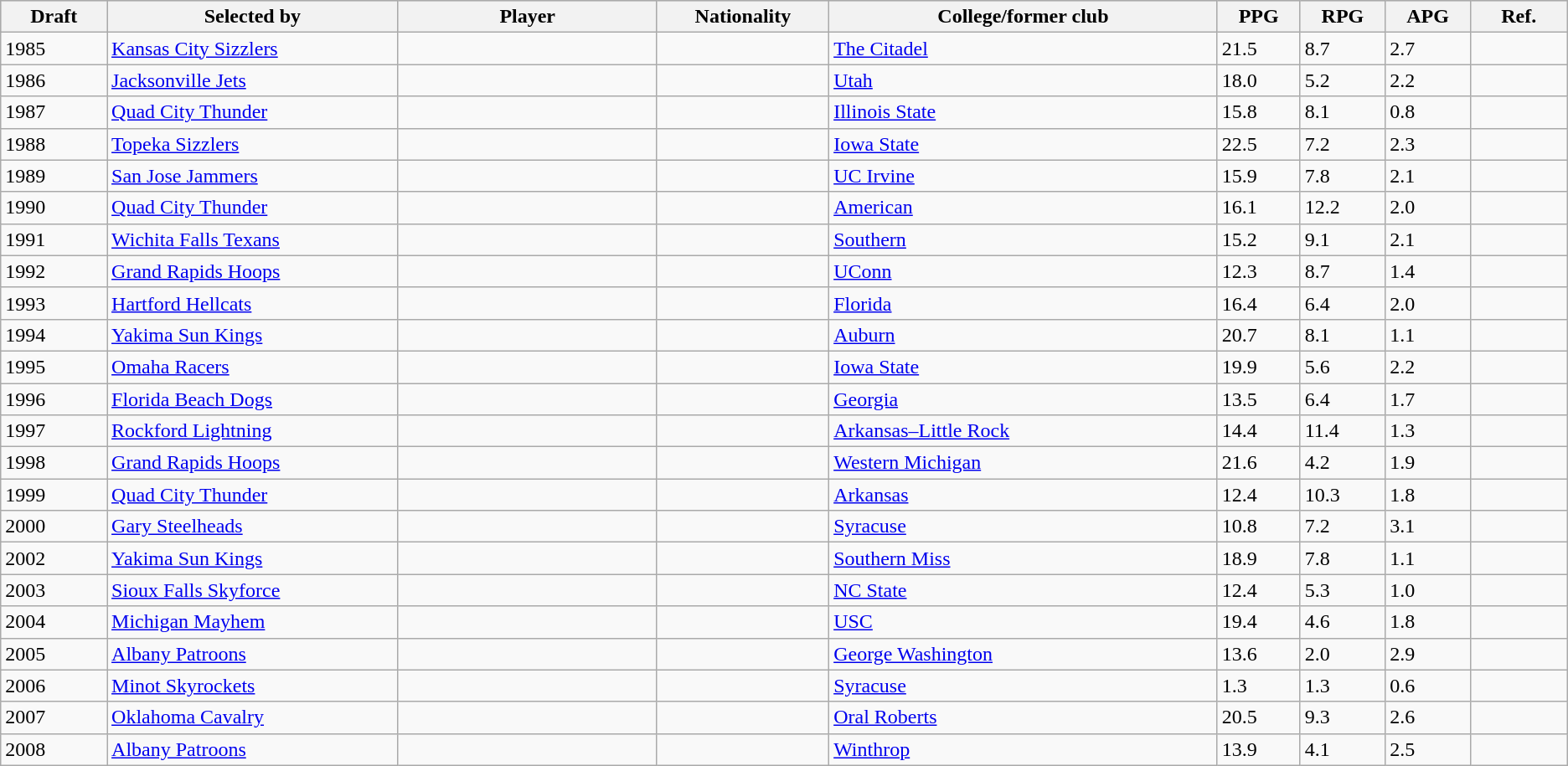<table class="wikitable sortable">
<tr style="background-color:#c5c5c5">
<th width=3%>Draft</th>
<th width=9%>Selected by</th>
<th width=8%>Player</th>
<th width=4%>Nationality</th>
<th width=12%>College/former club</th>
<th width=2%>PPG</th>
<th width=2%>RPG</th>
<th width=2%>APG</th>
<th class="unsortable" width=3%>Ref.</th>
</tr>
<tr>
<td>1985</td>
<td><a href='#'>Kansas City Sizzlers</a></td>
<td></td>
<td></td>
<td><a href='#'>The Citadel</a></td>
<td>21.5</td>
<td>8.7</td>
<td>2.7</td>
<td></td>
</tr>
<tr>
<td>1986</td>
<td><a href='#'>Jacksonville Jets</a></td>
<td></td>
<td></td>
<td><a href='#'>Utah</a></td>
<td>18.0</td>
<td>5.2</td>
<td>2.2</td>
<td></td>
</tr>
<tr>
<td>1987</td>
<td><a href='#'>Quad City Thunder</a></td>
<td></td>
<td></td>
<td><a href='#'>Illinois State</a></td>
<td>15.8</td>
<td>8.1</td>
<td>0.8</td>
<td></td>
</tr>
<tr>
<td>1988</td>
<td><a href='#'>Topeka Sizzlers</a></td>
<td></td>
<td></td>
<td><a href='#'>Iowa State</a></td>
<td>22.5</td>
<td>7.2</td>
<td>2.3</td>
<td></td>
</tr>
<tr>
<td>1989</td>
<td><a href='#'>San Jose Jammers</a></td>
<td></td>
<td></td>
<td><a href='#'>UC Irvine</a></td>
<td>15.9</td>
<td>7.8</td>
<td>2.1</td>
<td></td>
</tr>
<tr>
<td>1990</td>
<td><a href='#'>Quad City Thunder</a></td>
<td></td>
<td></td>
<td><a href='#'>American</a></td>
<td>16.1</td>
<td>12.2</td>
<td>2.0</td>
<td></td>
</tr>
<tr>
<td>1991</td>
<td><a href='#'>Wichita Falls Texans</a></td>
<td></td>
<td></td>
<td><a href='#'>Southern</a></td>
<td>15.2</td>
<td>9.1</td>
<td>2.1</td>
<td></td>
</tr>
<tr>
<td>1992</td>
<td><a href='#'>Grand Rapids Hoops</a></td>
<td></td>
<td></td>
<td><a href='#'>UConn</a></td>
<td>12.3</td>
<td>8.7</td>
<td>1.4</td>
<td></td>
</tr>
<tr>
<td>1993</td>
<td><a href='#'>Hartford Hellcats</a></td>
<td></td>
<td></td>
<td><a href='#'>Florida</a></td>
<td>16.4</td>
<td>6.4</td>
<td>2.0</td>
<td></td>
</tr>
<tr>
<td>1994</td>
<td><a href='#'>Yakima Sun Kings</a></td>
<td></td>
<td></td>
<td><a href='#'>Auburn</a></td>
<td>20.7</td>
<td>8.1</td>
<td>1.1</td>
<td></td>
</tr>
<tr>
<td>1995</td>
<td><a href='#'>Omaha Racers</a></td>
<td></td>
<td></td>
<td><a href='#'>Iowa State</a></td>
<td>19.9</td>
<td>5.6</td>
<td>2.2</td>
<td></td>
</tr>
<tr>
<td>1996</td>
<td><a href='#'>Florida Beach Dogs</a></td>
<td></td>
<td></td>
<td><a href='#'>Georgia</a></td>
<td>13.5</td>
<td>6.4</td>
<td>1.7</td>
<td></td>
</tr>
<tr>
<td>1997</td>
<td><a href='#'>Rockford Lightning</a></td>
<td></td>
<td></td>
<td><a href='#'>Arkansas–Little Rock</a></td>
<td>14.4</td>
<td>11.4</td>
<td>1.3</td>
<td></td>
</tr>
<tr>
<td>1998</td>
<td><a href='#'>Grand Rapids Hoops</a></td>
<td></td>
<td></td>
<td><a href='#'>Western Michigan</a></td>
<td>21.6</td>
<td>4.2</td>
<td>1.9</td>
<td></td>
</tr>
<tr>
<td>1999</td>
<td><a href='#'>Quad City Thunder</a></td>
<td></td>
<td></td>
<td><a href='#'>Arkansas</a></td>
<td>12.4</td>
<td>10.3</td>
<td>1.8</td>
<td></td>
</tr>
<tr>
<td>2000</td>
<td><a href='#'>Gary Steelheads</a></td>
<td></td>
<td></td>
<td><a href='#'>Syracuse</a></td>
<td>10.8</td>
<td>7.2</td>
<td>3.1</td>
<td></td>
</tr>
<tr>
<td>2002</td>
<td><a href='#'>Yakima Sun Kings</a></td>
<td></td>
<td></td>
<td><a href='#'>Southern Miss</a></td>
<td>18.9</td>
<td>7.8</td>
<td>1.1</td>
<td></td>
</tr>
<tr>
<td>2003</td>
<td><a href='#'>Sioux Falls Skyforce</a></td>
<td></td>
<td></td>
<td><a href='#'>NC State</a></td>
<td>12.4</td>
<td>5.3</td>
<td>1.0</td>
<td></td>
</tr>
<tr>
<td>2004</td>
<td><a href='#'>Michigan Mayhem</a></td>
<td></td>
<td></td>
<td><a href='#'>USC</a></td>
<td>19.4</td>
<td>4.6</td>
<td>1.8</td>
<td></td>
</tr>
<tr>
<td>2005</td>
<td><a href='#'>Albany Patroons</a></td>
<td></td>
<td></td>
<td><a href='#'>George Washington</a></td>
<td>13.6</td>
<td>2.0</td>
<td>2.9</td>
<td></td>
</tr>
<tr>
<td>2006</td>
<td><a href='#'>Minot Skyrockets</a></td>
<td></td>
<td></td>
<td><a href='#'>Syracuse</a></td>
<td>1.3</td>
<td>1.3</td>
<td>0.6</td>
<td></td>
</tr>
<tr>
<td>2007</td>
<td><a href='#'>Oklahoma Cavalry</a></td>
<td></td>
<td></td>
<td><a href='#'>Oral Roberts</a></td>
<td>20.5</td>
<td>9.3</td>
<td>2.6</td>
<td></td>
</tr>
<tr>
<td>2008</td>
<td><a href='#'>Albany Patroons</a></td>
<td></td>
<td></td>
<td><a href='#'>Winthrop</a></td>
<td>13.9</td>
<td>4.1</td>
<td>2.5</td>
<td></td>
</tr>
</table>
